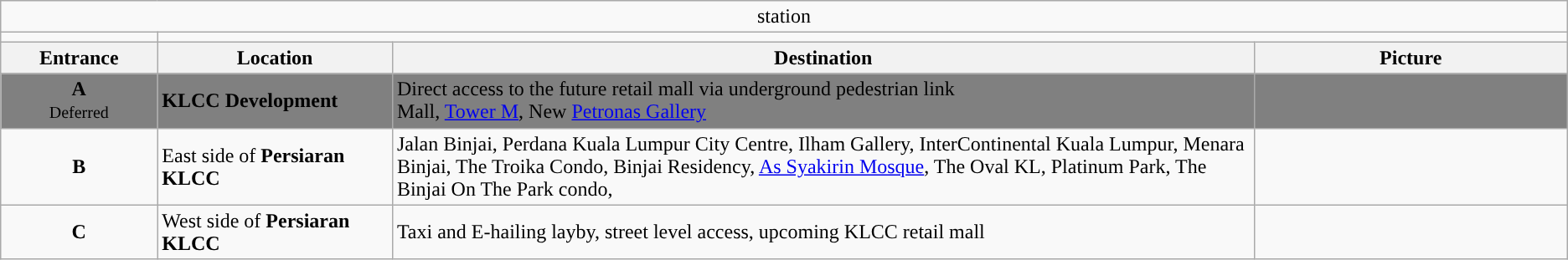<table class="wikitable">
<tr>
<td colspan="4" align="center"> station</td>
</tr>
<tr>
<td></td>
</tr>
<tr>
<th style="width:10%">Entrance</th>
<th style="width:15%">Location</th>
<th style="width:55%">Destination</th>
<th style="width:20%">Picture</th>
</tr>
<tr style="background:grey;">
<td align="center"><strong><span>A</span></strong><br><small>Deferred</small></td>
<td><strong>KLCC Development</strong></td>
<td>Direct access to the future retail mall via underground pedestrian link<br>Mall, <a href='#'>Tower M</a>, New <a href='#'>Petronas Gallery</a></td>
<td></td>
</tr>
<tr>
<td align="center"><strong><span>B</span></strong></td>
<td>East side of <strong>Persiaran KLCC</strong></td>
<td>Jalan Binjai, Perdana Kuala Lumpur City Centre, Ilham Gallery, InterContinental Kuala Lumpur, Menara Binjai, The Troika Condo, Binjai Residency, <a href='#'>As Syakirin Mosque</a>, The Oval KL, Platinum Park, The Binjai On The Park condo,</td>
<td></td>
</tr>
<tr>
<td align="center"><strong><span>C</span></strong></td>
<td>West side of <strong>Persiaran KLCC</strong></td>
<td>Taxi and E-hailing layby, street level access, upcoming KLCC retail mall</td>
<td></td>
</tr>
</table>
